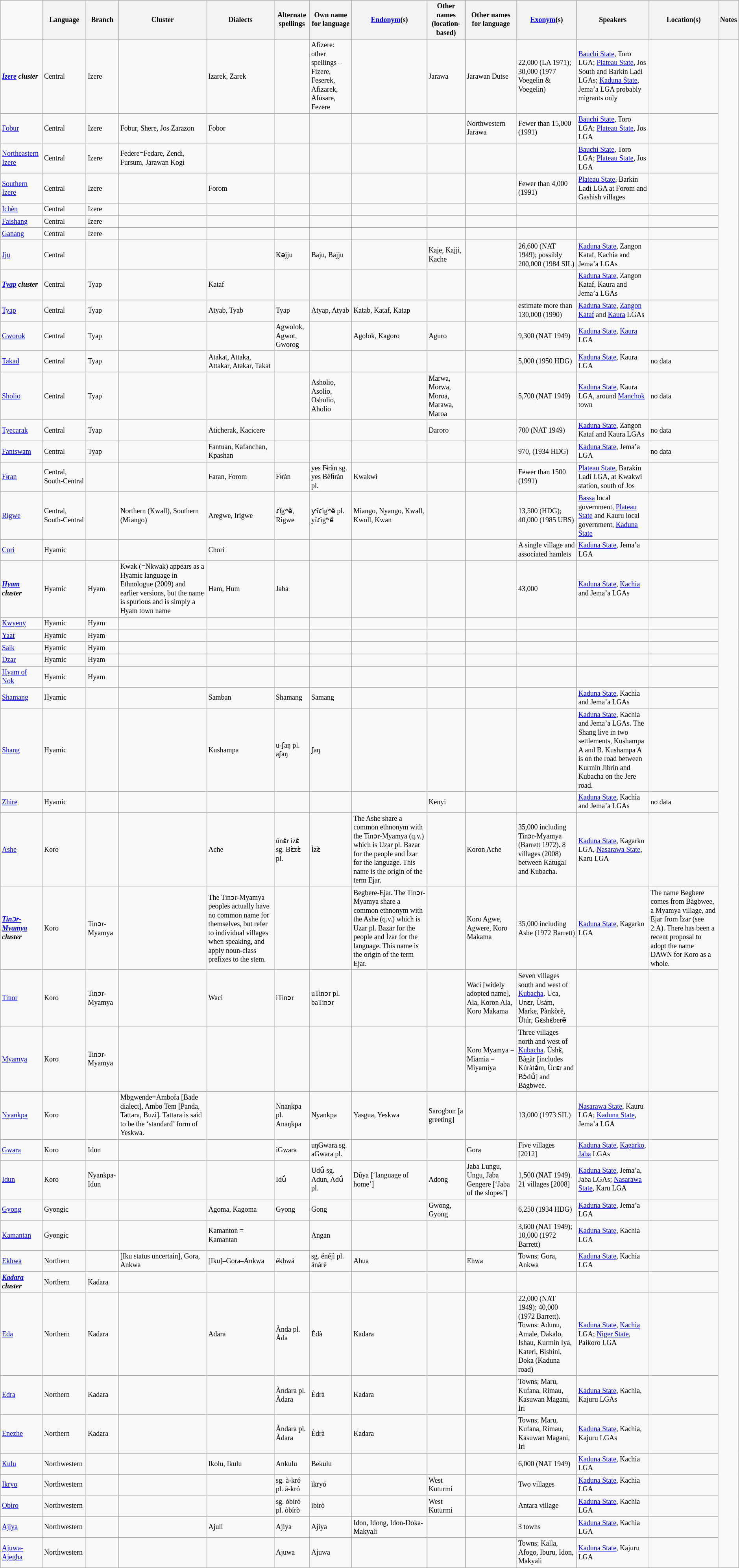<table class="wikitable sortable"  style="font-size: 75%">
<tr>
<td></td>
<th>Language</th>
<th>Branch</th>
<th>Cluster</th>
<th>Dialects</th>
<th>Alternate spellings</th>
<th>Own name for language</th>
<th><a href='#'>Endonym</a>(s)</th>
<th>Other names (location-based)</th>
<th>Other names for language</th>
<th><a href='#'>Exonym</a>(s)</th>
<th>Speakers</th>
<th>Location(s)</th>
<th>Notes</th>
</tr>
<tr>
<td><strong><em><a href='#'>Izere</a> cluster</em></strong></td>
<td>Central</td>
<td>Izere</td>
<td></td>
<td>Izarek, Zarek</td>
<td></td>
<td>Afizere: other spellings – Fizere, Feserek, Afizarek, Afusare, Fezere</td>
<td></td>
<td>Jarawa</td>
<td>Jarawan Dutse</td>
<td>22,000 (LA 1971); 30,000 (1977 Voegelin & Voegelin)</td>
<td><a href='#'>Bauchi State</a>, Toro LGA; <a href='#'>Plateau State</a>, Jos South and Barkin Ladi LGAs; <a href='#'>Kaduna State</a>, Jema’a LGA probably migrants only</td>
<td></td>
</tr>
<tr>
<td><a href='#'>Fobur</a></td>
<td>Central</td>
<td>Izere</td>
<td>Fobur, Shere, Jos Zarazon</td>
<td>Fobor</td>
<td></td>
<td></td>
<td></td>
<td></td>
<td>Northwestern Jarawa</td>
<td>Fewer than 15,000 (1991)</td>
<td><a href='#'>Bauchi State</a>, Toro LGA; <a href='#'>Plateau State</a>, Jos LGA</td>
<td></td>
</tr>
<tr>
<td><a href='#'>Northeastern Izere</a></td>
<td>Central</td>
<td>Izere</td>
<td>Federe=Fedare, Zendi, Fursum, Jarawan Kogi</td>
<td></td>
<td></td>
<td></td>
<td></td>
<td></td>
<td></td>
<td></td>
<td><a href='#'>Bauchi State</a>, Toro LGA; <a href='#'>Plateau State</a>, Jos LGA</td>
<td></td>
</tr>
<tr>
<td><a href='#'>Southern Izere</a></td>
<td>Central</td>
<td>Izere</td>
<td></td>
<td>Forom</td>
<td></td>
<td></td>
<td></td>
<td></td>
<td></td>
<td>Fewer than 4,000 (1991)</td>
<td><a href='#'>Plateau State</a>, Barkin Ladi LGA at Forom and Gashish villages</td>
<td></td>
</tr>
<tr>
<td><a href='#'>Ichèn</a></td>
<td>Central</td>
<td>Izere</td>
<td></td>
<td></td>
<td></td>
<td></td>
<td></td>
<td></td>
<td></td>
<td></td>
<td></td>
<td></td>
</tr>
<tr>
<td><a href='#'>Faishang</a></td>
<td>Central</td>
<td>Izere</td>
<td></td>
<td></td>
<td></td>
<td></td>
<td></td>
<td></td>
<td></td>
<td></td>
<td></td>
<td></td>
</tr>
<tr>
<td><a href='#'>Ganang</a></td>
<td>Central</td>
<td>Izere</td>
<td></td>
<td></td>
<td></td>
<td></td>
<td></td>
<td></td>
<td></td>
<td></td>
<td></td>
<td></td>
</tr>
<tr>
<td><a href='#'>Jju</a></td>
<td>Central</td>
<td></td>
<td></td>
<td></td>
<td>Kәjju</td>
<td>Baju, Bajju</td>
<td></td>
<td>Kaje, Kajji, Kache</td>
<td></td>
<td>26,600 (NAT 1949); possibly 200,000 (1984 SIL)</td>
<td><a href='#'>Kaduna State</a>, Zangon Kataf, Kachia and Jema’a LGAs</td>
<td></td>
</tr>
<tr>
<td><strong><em><a href='#'>Tyap</a> cluster</em></strong></td>
<td>Central</td>
<td>Tyap</td>
<td></td>
<td>Kataf</td>
<td></td>
<td></td>
<td></td>
<td></td>
<td></td>
<td></td>
<td><a href='#'>Kaduna State</a>, Zangon Kataf, Kaura and Jema’a LGAs</td>
<td></td>
</tr>
<tr>
<td><a href='#'>Tyap</a></td>
<td>Central</td>
<td>Tyap</td>
<td></td>
<td>Atyab, Tyab</td>
<td>Tyap</td>
<td>Atyap, Atyab</td>
<td>Katab, Kataf, Katap</td>
<td></td>
<td></td>
<td>estimate more than 130,000 (1990)</td>
<td><a href='#'>Kaduna State</a>, <a href='#'>Zangon Kataf</a> and <a href='#'>Kaura</a> LGAs</td>
<td></td>
</tr>
<tr>
<td><a href='#'>Gworok</a></td>
<td>Central</td>
<td>Tyap</td>
<td></td>
<td></td>
<td>Agwolok, Agwot, Gworog</td>
<td></td>
<td>Agolok, Kagoro</td>
<td>Aguro</td>
<td></td>
<td>9,300 (NAT 1949)</td>
<td><a href='#'>Kaduna State</a>, <a href='#'>Kaura</a> LGA</td>
<td></td>
</tr>
<tr>
<td><a href='#'>Takad</a></td>
<td>Central</td>
<td>Tyap</td>
<td></td>
<td>Atakat, Attaka, Attakar, Atakar, Takat</td>
<td></td>
<td></td>
<td></td>
<td></td>
<td></td>
<td>5,000 (1950 HDG)</td>
<td><a href='#'>Kaduna State</a>, Kaura LGA</td>
<td>no data</td>
</tr>
<tr>
<td><a href='#'>Sholio</a></td>
<td>Central</td>
<td>Tyap</td>
<td></td>
<td></td>
<td></td>
<td>Asholio, Asolio, Osholio, Aholio</td>
<td></td>
<td>Marwa, Morwa, Moroa, Marawa, Maroa</td>
<td></td>
<td>5,700 (NAT 1949)</td>
<td><a href='#'>Kaduna State</a>, Kaura LGA, around <a href='#'>Manchok</a> town</td>
<td>no data</td>
</tr>
<tr>
<td><a href='#'>Tyecarak</a></td>
<td>Central</td>
<td>Tyap</td>
<td></td>
<td>Aticherak, Kacicere</td>
<td></td>
<td></td>
<td></td>
<td>Daroro</td>
<td></td>
<td>700 (NAT 1949)</td>
<td><a href='#'>Kaduna State</a>, Zangon Kataf and Kaura LGAs</td>
<td>no data</td>
</tr>
<tr>
<td><a href='#'>Fantswam</a></td>
<td>Central</td>
<td>Tyap</td>
<td></td>
<td>Fantuan, Kafanchan, Kpashan</td>
<td></td>
<td></td>
<td></td>
<td></td>
<td></td>
<td>970, (1934 HDG)</td>
<td><a href='#'>Kaduna State</a>, Jema’a LGA</td>
<td>no data</td>
</tr>
<tr>
<td><a href='#'>Fɨran</a></td>
<td>Central, South-Central</td>
<td></td>
<td></td>
<td>Faran, Forom</td>
<td>Fɨràn</td>
<td>yes Fɨràn sg. yes Bèfɨràn pl.</td>
<td>Kwakwi</td>
<td></td>
<td></td>
<td>Fewer than 1500 (1991)</td>
<td><a href='#'>Plateau State</a>, Barakin Ladi LGA, at Kwakwi station, south of Jos</td>
<td></td>
</tr>
<tr>
<td><a href='#'>Rigwe</a></td>
<td>Central, South-Central</td>
<td></td>
<td>Northern (Kwall), Southern (Miango)</td>
<td>Aregwe, Irigwe</td>
<td>ɾȉgʷȅ, Rigwe</td>
<td>ƴîɾìgʷȅ pl. yíɾìgʷȅ</td>
<td>Miango, Nyango, Kwall, Kwoll, Kwan</td>
<td></td>
<td></td>
<td>13,500 (HDG); 40,000 (1985 UBS)</td>
<td><a href='#'>Bassa</a> local government, <a href='#'>Plateau State</a> and Kauru local government, <a href='#'>Kaduna State</a></td>
<td></td>
</tr>
<tr>
<td><a href='#'>Cori</a></td>
<td>Hyamic</td>
<td></td>
<td></td>
<td>Chori</td>
<td></td>
<td></td>
<td></td>
<td></td>
<td></td>
<td>A single village and associated hamlets</td>
<td><a href='#'>Kaduna State</a>, Jema’a LGA</td>
<td></td>
</tr>
<tr>
<td><strong><em><a href='#'>Hyam</a> cluster</em></strong></td>
<td>Hyamic</td>
<td>Hyam</td>
<td>Kwak (=Nkwak) appears as a Hyamic language in Ethnologue (2009) and earlier versions, but the name is spurious and is simply a Hyam town name</td>
<td>Ham, Hum</td>
<td>Jaba</td>
<td></td>
<td></td>
<td></td>
<td></td>
<td>43,000</td>
<td><a href='#'>Kaduna State</a>, <a href='#'>Kachia</a> and Jema’a LGAs</td>
<td></td>
</tr>
<tr>
<td><a href='#'>Kwyeny</a></td>
<td>Hyamic</td>
<td>Hyam</td>
<td></td>
<td></td>
<td></td>
<td></td>
<td></td>
<td></td>
<td></td>
<td></td>
<td></td>
<td></td>
</tr>
<tr>
<td><a href='#'>Yaat</a></td>
<td>Hyamic</td>
<td>Hyam</td>
<td></td>
<td></td>
<td></td>
<td></td>
<td></td>
<td></td>
<td></td>
<td></td>
<td></td>
<td></td>
</tr>
<tr>
<td><a href='#'>Saik</a></td>
<td>Hyamic</td>
<td>Hyam</td>
<td></td>
<td></td>
<td></td>
<td></td>
<td></td>
<td></td>
<td></td>
<td></td>
<td></td>
<td></td>
</tr>
<tr>
<td><a href='#'>Dzar</a></td>
<td>Hyamic</td>
<td>Hyam</td>
<td></td>
<td></td>
<td></td>
<td></td>
<td></td>
<td></td>
<td></td>
<td></td>
<td></td>
<td></td>
</tr>
<tr>
<td><a href='#'>Hyam of Nok</a></td>
<td>Hyamic</td>
<td>Hyam</td>
<td></td>
<td></td>
<td></td>
<td></td>
<td></td>
<td></td>
<td></td>
<td></td>
<td></td>
<td></td>
</tr>
<tr>
<td><a href='#'>Shamang</a></td>
<td>Hyamic</td>
<td></td>
<td></td>
<td>Samban</td>
<td>Shamang</td>
<td>Samang</td>
<td></td>
<td></td>
<td></td>
<td></td>
<td><a href='#'>Kaduna State</a>, Kachia and Jema’a LGAs</td>
<td></td>
</tr>
<tr>
<td><a href='#'>Shang</a></td>
<td>Hyamic</td>
<td></td>
<td></td>
<td>Kushampa</td>
<td>u-ʃaŋ pl. aʃaŋ</td>
<td>ʃaŋ</td>
<td></td>
<td></td>
<td></td>
<td></td>
<td><a href='#'>Kaduna State</a>, Kachia and Jema’a LGAs. The Shang live in two settlements, Kushampa A and B. Kushampa A is on the road between Kurmin Jibrin and Kubacha on the Jere road.</td>
<td></td>
</tr>
<tr>
<td><a href='#'>Zhire</a></td>
<td>Hyamic</td>
<td></td>
<td></td>
<td></td>
<td></td>
<td></td>
<td></td>
<td>Kenyi</td>
<td></td>
<td></td>
<td><a href='#'>Kaduna State</a>, Kachia and Jema’a LGAs</td>
<td>no data</td>
</tr>
<tr>
<td><a href='#'>Ashe</a></td>
<td>Koro</td>
<td></td>
<td></td>
<td>Ache</td>
<td>únɛ́r ìzɛ̀ sg. Bɛ̀zɛ̀ pl.</td>
<td>Ìzɛ̀</td>
<td>The Ashe share a common ethnonym with the Tinɔr-Myamya (q.v.) which is Uzar pl. Bazar for the people and Ìzar for the language. This name is the origin of the term Ejar.</td>
<td></td>
<td>Koron Ache</td>
<td>35,000 including Tinɔr-Myamya (Barrett 1972). 8 villages (2008) between Katugal and Kubacha.</td>
<td><a href='#'>Kaduna State</a>, Kagarko LGA, <a href='#'>Nasarawa State</a>, Karu LGA</td>
<td></td>
</tr>
<tr>
<td><strong><em><a href='#'>Tinɔr-Myamya</a> cluster</em></strong></td>
<td>Koro</td>
<td>Tinɔr-Myamya</td>
<td></td>
<td>The Tinɔr-Myamya peoples actually have no common name for themselves, but refer to individual villages when speaking, and apply noun-class prefixes to the stem.</td>
<td></td>
<td></td>
<td>Begbere-Ejar. The Tinɔr-Myamya share a common ethnonym with the Ashe (q.v.) which is Uzar pl. Bazar for the people and Ìzar for the language. This name is the origin of the term Ejar.</td>
<td></td>
<td>Koro Agwe, Agwere, Koro Makama</td>
<td>35,000 including Ashe (1972 Barrett)</td>
<td><a href='#'>Kaduna State</a>, Kagarko LGA</td>
<td>The name Begbere comes from Bàgbwee, a Myamya village, and Ejar from Ìzar (see 2.A). There has been a recent proposal to adopt the name DAWN for Koro as a whole.</td>
</tr>
<tr>
<td><a href='#'>Tinor</a></td>
<td>Koro</td>
<td>Tinɔr-Myamya</td>
<td></td>
<td>Waci</td>
<td>iTinɔr</td>
<td>uTinɔr pl. baTinɔr</td>
<td></td>
<td></td>
<td>Waci [widely adopted name], Ala, Koron Ala, Koro Makama</td>
<td>Seven villages south and west of <a href='#'>Kubacha</a>. Uca, Unɛr, Ùsám, Marke, Pànkòrè, Ùtúr, Gɛshɛberẽ</td>
<td></td>
<td></td>
</tr>
<tr>
<td><a href='#'>Myamya</a></td>
<td>Koro</td>
<td>Tinɔr-Myamya</td>
<td></td>
<td></td>
<td></td>
<td></td>
<td></td>
<td></td>
<td>Koro Myamya = Miamia = Miyamiya</td>
<td>Three villages north and west of <a href='#'>Kubacha</a>. Ùshɛ̀, Bàgàr [includes Kúràtǎm, Ùcɛr and Bɔ̀dṹ] and Bàgbwee.</td>
<td></td>
<td></td>
</tr>
<tr>
<td><a href='#'>Nyankpa</a></td>
<td>Koro</td>
<td></td>
<td>Mbgwende=Ambofa [Bade dialect], Ambo Tem [Panda, Tattara, Buzi]. Tattara is said to be the ‘standard’ form of Yeskwa.</td>
<td></td>
<td>Nnaŋkpa pl. Anaŋkpa</td>
<td>Nyankpa</td>
<td>Yasgua, Yeskwa</td>
<td>Sarogbon [a greeting]</td>
<td></td>
<td>13,000 (1973 SIL)</td>
<td><a href='#'>Nasarawa State</a>, Kauru LGA; <a href='#'>Kaduna State</a>, Jema’a LGA</td>
<td></td>
</tr>
<tr>
<td><a href='#'>Gwara</a></td>
<td>Koro</td>
<td>Idun</td>
<td></td>
<td></td>
<td>iGwara</td>
<td>uŋGwara sg. aGwara pl.</td>
<td></td>
<td></td>
<td>Gora</td>
<td>Five villages [2012]</td>
<td><a href='#'>Kaduna State</a>, <a href='#'>Kagarko</a>, <a href='#'>Jaba</a> LGAs</td>
<td></td>
</tr>
<tr>
<td><a href='#'>Idun</a></td>
<td>Koro</td>
<td>Nyankpa-Idun</td>
<td></td>
<td></td>
<td>Idṹ</td>
<td>Udṹ sg. Adun, Adṹ pl.</td>
<td>Dũya [‘language of home’]</td>
<td>Adong</td>
<td>Jaba Lungu, Ungu, Jaba Gengere [‘Jaba of the slopes’]</td>
<td>1,500 (NAT 1949). 21 villages [2008]</td>
<td><a href='#'>Kaduna State</a>, Jema’a, Jaba LGAs; <a href='#'>Nasarawa State</a>, Karu LGA</td>
<td></td>
</tr>
<tr>
<td><a href='#'>Gyong</a></td>
<td>Gyongic</td>
<td></td>
<td></td>
<td>Agoma, Kagoma</td>
<td>Gyong</td>
<td>Gong</td>
<td></td>
<td>Gwong, Gyong</td>
<td></td>
<td>6,250 (1934 HDG)</td>
<td><a href='#'>Kaduna State</a>, Jema’a LGA</td>
<td></td>
</tr>
<tr>
<td><a href='#'>Kamantan</a></td>
<td>Gyongic</td>
<td></td>
<td></td>
<td>Kamanton = Kamantan</td>
<td></td>
<td>Angan</td>
<td></td>
<td></td>
<td></td>
<td>3,600 (NAT 1949); 10,000 (1972 Barrett)</td>
<td><a href='#'>Kaduna State</a>, Kachia LGA</td>
<td></td>
</tr>
<tr>
<td><a href='#'>Ekhwa</a></td>
<td>Northern</td>
<td></td>
<td>[Iku status uncertain], Gora, Ankwa</td>
<td>[Iku]–Gora–Ankwa</td>
<td>ékhwá</td>
<td>sg. énéjì pl. ánárè</td>
<td>Ahua</td>
<td></td>
<td>Ehwa</td>
<td>Towns; Gora, Ankwa</td>
<td><a href='#'>Kaduna State</a>, Kachia LGA</td>
<td></td>
</tr>
<tr>
<td><strong><em><a href='#'>Kadara</a> cluster</em></strong></td>
<td>Northern</td>
<td>Kadara</td>
<td></td>
<td></td>
<td></td>
<td></td>
<td></td>
<td></td>
<td></td>
<td></td>
<td></td>
<td></td>
</tr>
<tr>
<td><a href='#'>Eda</a></td>
<td>Northern</td>
<td>Kadara</td>
<td></td>
<td>Adara</td>
<td>Ànda pl. Àda</td>
<td>Èdà</td>
<td>Kadara</td>
<td></td>
<td></td>
<td>22,000 (NAT 1949); 40,000 (1972 Barrett). Towns: Adunu, Amale, Dakalo, Ishau, Kurmin Iya, Kateri, Bishini, Doka (Kaduna road)</td>
<td><a href='#'>Kaduna State</a>, <a href='#'>Kachia</a> LGA; <a href='#'>Niger State</a>, Paikoro LGA</td>
<td></td>
</tr>
<tr>
<td><a href='#'>Edra</a></td>
<td>Northern</td>
<td>Kadara</td>
<td></td>
<td></td>
<td>Àndara pl. Àdara</td>
<td>Èdrà</td>
<td>Kadara</td>
<td></td>
<td></td>
<td>Towns; Maru, Kufana, Rimau, Kasuwan Magani, Iri</td>
<td><a href='#'>Kaduna State</a>, Kachia, Kajuru LGAs</td>
<td></td>
</tr>
<tr>
<td><a href='#'>Enezhe</a></td>
<td>Northern</td>
<td>Kadara</td>
<td></td>
<td></td>
<td>Àndara pl. Àdara</td>
<td>Èdrà</td>
<td>Kadara</td>
<td></td>
<td></td>
<td>Towns; Maru, Kufana, Rimau, Kasuwan Magani, Iri</td>
<td><a href='#'>Kaduna State</a>, Kachia, Kajuru LGAs</td>
<td></td>
</tr>
<tr>
<td><a href='#'>Kulu</a></td>
<td>Northwestern</td>
<td></td>
<td></td>
<td>Ikolu, Ikulu</td>
<td>Ankulu</td>
<td>Bekulu</td>
<td></td>
<td></td>
<td></td>
<td>6,000 (NAT 1949)</td>
<td><a href='#'>Kaduna State</a>, Kachia LGA</td>
<td></td>
</tr>
<tr>
<td><a href='#'>Ikryo</a></td>
<td>Northwestern</td>
<td></td>
<td></td>
<td></td>
<td>sg. à-kró pl. ā-kró</td>
<td>ìkryó</td>
<td></td>
<td>West Kuturmi</td>
<td></td>
<td>Two villages</td>
<td><a href='#'>Kaduna State</a>, Kachia LGA</td>
<td></td>
</tr>
<tr>
<td><a href='#'>Obiro</a></td>
<td>Northwestern</td>
<td></td>
<td></td>
<td></td>
<td>sg. óbìrò pl. òbírò</td>
<td>ìbìrò</td>
<td></td>
<td>West Kuturmi</td>
<td></td>
<td>Antara village</td>
<td><a href='#'>Kaduna State</a>, Kachia LGA</td>
<td></td>
</tr>
<tr>
<td><a href='#'>Ajiya</a></td>
<td>Northwestern</td>
<td></td>
<td></td>
<td>Ajuli</td>
<td>Ajiya</td>
<td>Ajiya</td>
<td>Idon, Idong, Idon-Doka-Makyali</td>
<td></td>
<td></td>
<td>3 towns</td>
<td><a href='#'>Kaduna State</a>, Kachia LGA</td>
<td></td>
</tr>
<tr>
<td><a href='#'>Ajuwa-Ajegha</a></td>
<td>Northwestern</td>
<td></td>
<td></td>
<td></td>
<td>Ajuwa</td>
<td>Ajuwa</td>
<td></td>
<td></td>
<td></td>
<td>Towns; Kalla, Afogo, Iburu, Idon, Makyali</td>
<td><a href='#'>Kaduna State</a>, Kajuru LGA</td>
<td></td>
</tr>
</table>
